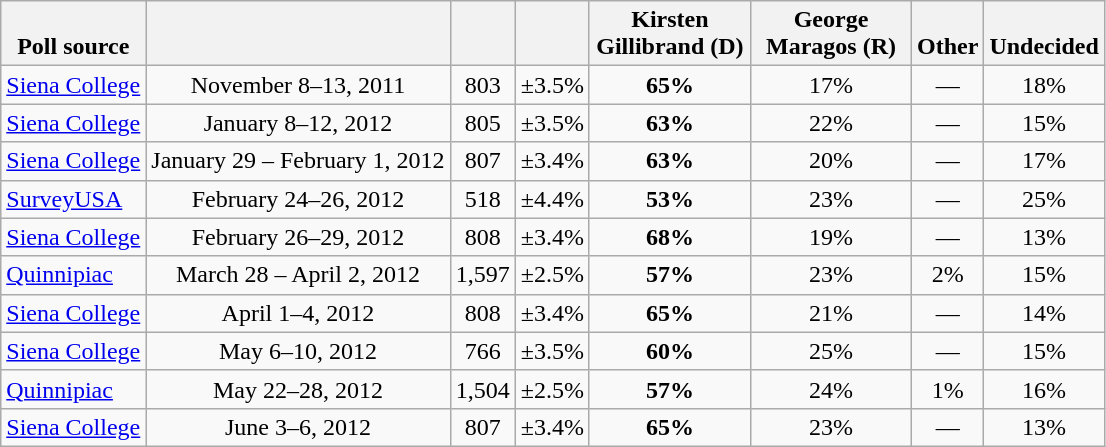<table class="wikitable" style="text-align:center">
<tr valign= bottom>
<th>Poll source</th>
<th></th>
<th></th>
<th></th>
<th style="width:100px;">Kirsten<br>Gillibrand (D)</th>
<th style="width:100px;">George<br>Maragos (R)</th>
<th>Other</th>
<th>Undecided</th>
</tr>
<tr>
<td align=left><a href='#'>Siena College</a></td>
<td>November 8–13, 2011</td>
<td>803</td>
<td>±3.5%</td>
<td><strong>65%</strong></td>
<td>17%</td>
<td>—</td>
<td>18%</td>
</tr>
<tr>
<td align=left><a href='#'>Siena College</a></td>
<td>January 8–12, 2012</td>
<td>805</td>
<td>±3.5%</td>
<td><strong>63%</strong></td>
<td>22%</td>
<td>—</td>
<td>15%</td>
</tr>
<tr>
<td align=left><a href='#'>Siena College</a></td>
<td>January 29 – February 1, 2012</td>
<td>807</td>
<td>±3.4%</td>
<td><strong>63%</strong></td>
<td>20%</td>
<td>—</td>
<td>17%</td>
</tr>
<tr>
<td align=left><a href='#'>SurveyUSA</a></td>
<td>February 24–26, 2012</td>
<td>518</td>
<td>±4.4%</td>
<td><strong>53%</strong></td>
<td>23%</td>
<td>—</td>
<td>25%</td>
</tr>
<tr>
<td align=left><a href='#'>Siena College</a></td>
<td>February 26–29, 2012</td>
<td>808</td>
<td>±3.4%</td>
<td><strong>68%</strong></td>
<td>19%</td>
<td>—</td>
<td>13%</td>
</tr>
<tr>
<td align=left><a href='#'>Quinnipiac</a></td>
<td>March 28 – April 2, 2012</td>
<td>1,597</td>
<td>±2.5%</td>
<td><strong>57%</strong></td>
<td>23%</td>
<td>2%</td>
<td>15%</td>
</tr>
<tr>
<td align=left><a href='#'>Siena College</a></td>
<td>April 1–4, 2012</td>
<td>808</td>
<td>±3.4%</td>
<td><strong>65%</strong></td>
<td>21%</td>
<td>—</td>
<td>14%</td>
</tr>
<tr>
<td align=left><a href='#'>Siena College</a></td>
<td>May 6–10, 2012</td>
<td>766</td>
<td>±3.5%</td>
<td><strong>60%</strong></td>
<td>25%</td>
<td>—</td>
<td>15%</td>
</tr>
<tr>
<td align=left><a href='#'>Quinnipiac</a></td>
<td>May 22–28, 2012</td>
<td>1,504</td>
<td>±2.5%</td>
<td><strong>57%</strong></td>
<td>24%</td>
<td>1%</td>
<td>16%</td>
</tr>
<tr>
<td align=left><a href='#'>Siena College</a></td>
<td>June 3–6, 2012</td>
<td>807</td>
<td>±3.4%</td>
<td><strong>65%</strong></td>
<td>23%</td>
<td>—</td>
<td>13%</td>
</tr>
</table>
